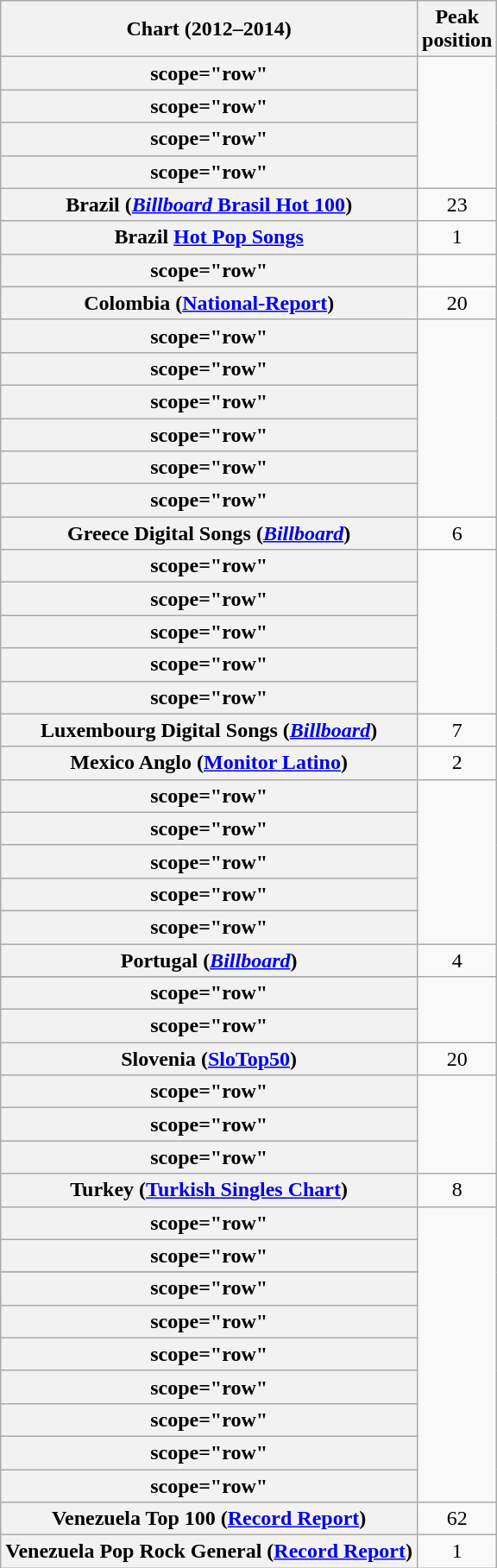<table class="wikitable sortable plainrowheaders" style="text-align:center">
<tr>
<th scope="col">Chart (2012–2014)</th>
<th scope="col">Peak<br> position</th>
</tr>
<tr>
<th>scope="row"</th>
</tr>
<tr>
<th>scope="row"</th>
</tr>
<tr>
<th>scope="row"</th>
</tr>
<tr>
<th>scope="row"</th>
</tr>
<tr>
<th scope="row">Brazil (<a href='#'><em>Billboard</em> Brasil Hot 100</a>)</th>
<td>23</td>
</tr>
<tr>
<th scope="row">Brazil <a href='#'>Hot Pop Songs</a></th>
<td>1</td>
</tr>
<tr>
<th>scope="row" </th>
</tr>
<tr>
<th scope="row">Colombia (<a href='#'>National-Report</a>)</th>
<td>20</td>
</tr>
<tr>
<th>scope="row" </th>
</tr>
<tr>
<th>scope="row" </th>
</tr>
<tr>
<th>scope="row" </th>
</tr>
<tr>
<th>scope="row" </th>
</tr>
<tr>
<th>scope="row" </th>
</tr>
<tr>
<th>scope="row" </th>
</tr>
<tr>
<th scope="row">Greece Digital Songs (<em><a href='#'>Billboard</a></em>)</th>
<td>6</td>
</tr>
<tr>
<th>scope="row"</th>
</tr>
<tr>
<th>scope="row" </th>
</tr>
<tr>
<th>scope="row" </th>
</tr>
<tr>
<th>scope="row" </th>
</tr>
<tr>
<th>scope="row" </th>
</tr>
<tr>
<th scope="row">Luxembourg Digital Songs (<em><a href='#'>Billboard</a></em>)</th>
<td>7</td>
</tr>
<tr>
<th scope="row">Mexico Anglo (<a href='#'>Monitor Latino</a>)</th>
<td>2</td>
</tr>
<tr>
<th>scope="row" </th>
</tr>
<tr>
<th>scope="row" </th>
</tr>
<tr>
<th>scope="row" </th>
</tr>
<tr>
<th>scope="row" </th>
</tr>
<tr>
<th>scope="row" </th>
</tr>
<tr>
<th scope="row">Portugal (<em><a href='#'>Billboard</a></em>)</th>
<td>4</td>
</tr>
<tr>
</tr>
<tr>
<th>scope="row" </th>
</tr>
<tr>
<th>scope="row" </th>
</tr>
<tr>
<th scope="row">Slovenia (<a href='#'>SloTop50</a>)</th>
<td align=center>20</td>
</tr>
<tr>
<th>scope="row" </th>
</tr>
<tr>
<th>scope="row" </th>
</tr>
<tr>
<th>scope="row" </th>
</tr>
<tr>
<th scope="row">Turkey (<a href='#'>Turkish Singles Chart</a>)</th>
<td>8</td>
</tr>
<tr>
<th>scope="row" </th>
</tr>
<tr>
<th>scope="row" </th>
</tr>
<tr>
</tr>
<tr>
<th>scope="row" </th>
</tr>
<tr>
<th>scope="row" </th>
</tr>
<tr>
<th>scope="row" </th>
</tr>
<tr>
<th>scope="row" </th>
</tr>
<tr>
<th>scope="row" </th>
</tr>
<tr>
<th>scope="row" </th>
</tr>
<tr>
<th>scope="row" </th>
</tr>
<tr>
<th scope="row">Venezuela Top 100 (<a href='#'>Record Report</a>)</th>
<td>62</td>
</tr>
<tr>
<th scope="row">Venezuela Pop Rock General (<a href='#'>Record Report</a>)</th>
<td>1</td>
</tr>
</table>
